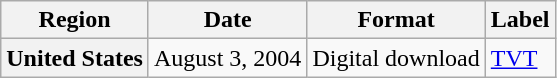<table class="wikitable plainrowheaders">
<tr>
<th scope="col">Region</th>
<th scope="col">Date</th>
<th scope="col">Format</th>
<th scope="col">Label</th>
</tr>
<tr>
<th scope="row">United States</th>
<td>August 3, 2004</td>
<td>Digital download</td>
<td><a href='#'>TVT</a></td>
</tr>
</table>
